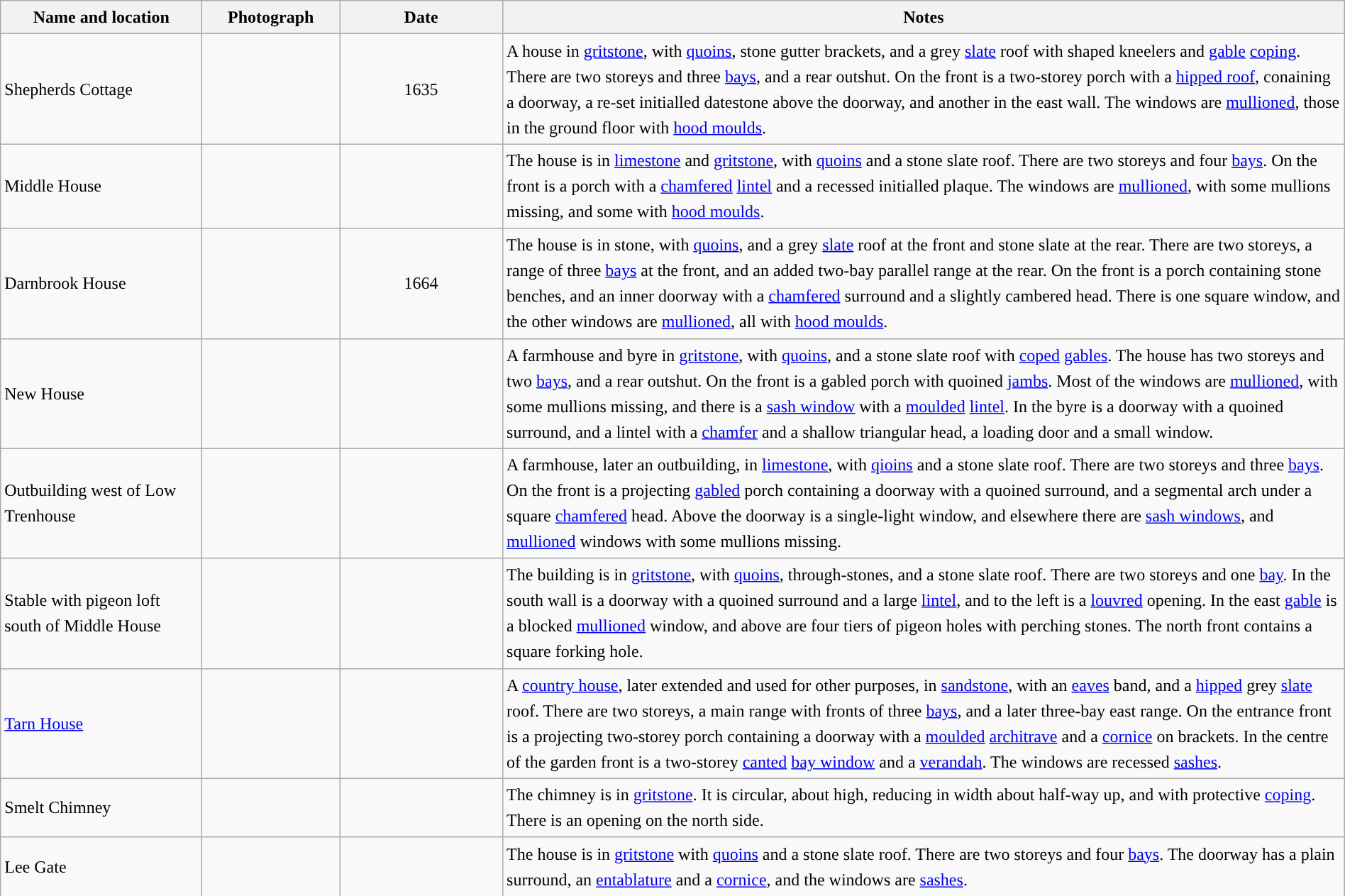<table class="wikitable sortable plainrowheaders" style="width:100%;border:0px;text-align:left;line-height:150%;">
<tr>
<th scope="col"  style="width:150px">Name and location</th>
<th scope="col"  style="width:100px" class="unsortable">Photograph</th>
<th scope="col"  style="width:120px">Date</th>
<th scope="col"  style="width:650px" class="unsortable">Notes</th>
</tr>
<tr>
<td>Shepherds Cottage<br><small></small></td>
<td></td>
<td align="center">1635</td>
<td>A house in <a href='#'>gritstone</a>, with <a href='#'>quoins</a>, stone gutter brackets, and a grey <a href='#'>slate</a> roof with shaped kneelers and <a href='#'>gable</a> <a href='#'>coping</a>. There are two storeys and three <a href='#'> bays</a>, and a rear outshut. On the front is a two-storey porch with a <a href='#'>hipped roof</a>, conaining a doorway, a re-set initialled datestone above the doorway, and another in the east wall. The windows are <a href='#'>mullioned</a>, those in the ground floor with <a href='#'>hood moulds</a>.</td>
</tr>
<tr>
<td>Middle House<br><small></small></td>
<td></td>
<td align="center"></td>
<td>The house is in <a href='#'>limestone</a> and <a href='#'>gritstone</a>, with <a href='#'>quoins</a> and a stone slate roof. There are two storeys and four <a href='#'>bays</a>. On the front is a porch with a <a href='#'>chamfered</a> <a href='#'>lintel</a> and a recessed initialled plaque. The windows are <a href='#'>mullioned</a>, with some mullions missing, and some with <a href='#'>hood moulds</a>.</td>
</tr>
<tr>
<td>Darnbrook House<br><small></small></td>
<td></td>
<td align="center">1664</td>
<td>The house is in stone, with <a href='#'>quoins</a>, and a grey <a href='#'>slate</a> roof at the front and stone slate at the rear. There are two storeys, a range of three <a href='#'>bays</a> at the front, and an added two-bay parallel range at the rear. On the front  is a porch containing stone benches, and an inner doorway with a <a href='#'>chamfered</a> surround and a slightly cambered head. There is one square window, and the other windows are <a href='#'>mullioned</a>, all with <a href='#'>hood moulds</a>.</td>
</tr>
<tr>
<td>New House<br><small></small></td>
<td></td>
<td align="center"></td>
<td>A farmhouse and byre in <a href='#'>gritstone</a>, with <a href='#'>quoins</a>, and a stone slate roof with <a href='#'>coped</a> <a href='#'>gables</a>. The house has two storeys and two <a href='#'>bays</a>, and a rear outshut. On the front is a gabled porch with quoined <a href='#'>jambs</a>. Most of the windows are <a href='#'>mullioned</a>, with some mullions missing, and there is a <a href='#'>sash window</a> with a <a href='#'>moulded</a> <a href='#'>lintel</a>. In the byre is a doorway with a quoined surround, and a lintel with a <a href='#'>chamfer</a> and a shallow triangular head, a loading door and a small window.</td>
</tr>
<tr>
<td>Outbuilding west of Low Trenhouse<br><small></small></td>
<td></td>
<td align="center"></td>
<td>A farmhouse, later an outbuilding, in <a href='#'>limestone</a>, with <a href='#'>qioins</a> and a stone slate roof. There are two storeys and three <a href='#'>bays</a>. On the front is a projecting <a href='#'>gabled</a> porch containing a doorway with a quoined surround, and a segmental arch under a square <a href='#'>chamfered</a> head. Above the doorway is a single-light window, and elsewhere there are <a href='#'>sash windows</a>, and <a href='#'>mullioned</a> windows with some mullions missing.</td>
</tr>
<tr>
<td>Stable with pigeon loft south of Middle House<br><small></small></td>
<td></td>
<td align="center"></td>
<td>The building is in <a href='#'>gritstone</a>, with <a href='#'>quoins</a>, through-stones, and a stone slate roof. There are two storeys and one <a href='#'>bay</a>. In the south wall is a doorway with a quoined surround and a large <a href='#'>lintel</a>, and to the left is a <a href='#'>louvred</a> opening. In the east <a href='#'>gable</a> is a blocked <a href='#'>mullioned</a> window, and above are four tiers of pigeon holes with perching stones. The north front contains a square forking hole.</td>
</tr>
<tr>
<td><a href='#'>Tarn House</a><br><small></small></td>
<td></td>
<td align="center"></td>
<td>A <a href='#'>country house</a>, later extended and used for other purposes, in <a href='#'>sandstone</a>, with an <a href='#'>eaves</a> band, and a <a href='#'>hipped</a> grey <a href='#'>slate</a> roof. There are two storeys, a main range with fronts of three <a href='#'>bays</a>, and a later three-bay east range. On the entrance front is a projecting two-storey porch containing a doorway with a <a href='#'>moulded</a> <a href='#'>architrave</a> and a <a href='#'>cornice</a> on brackets. In the centre of the garden front is a two-storey <a href='#'>canted</a> <a href='#'>bay window</a> and a <a href='#'>verandah</a>. The windows are recessed <a href='#'>sashes</a>.</td>
</tr>
<tr>
<td>Smelt Chimney<br><small></small></td>
<td></td>
<td align="center"></td>
<td>The chimney is in <a href='#'>gritstone</a>. It is circular, about  high, reducing in width about half-way up, and with protective <a href='#'>coping</a>. There is an opening on the north side.</td>
</tr>
<tr>
<td>Lee Gate<br><small></small></td>
<td></td>
<td align="center"></td>
<td>The house is in <a href='#'>gritstone</a> with <a href='#'>quoins</a> and a stone slate roof. There are two storeys and four <a href='#'>bays</a>. The doorway has a plain surround, an <a href='#'>entablature</a> and a <a href='#'>cornice</a>, and the windows are <a href='#'>sashes</a>.</td>
</tr>
<tr>
</tr>
</table>
